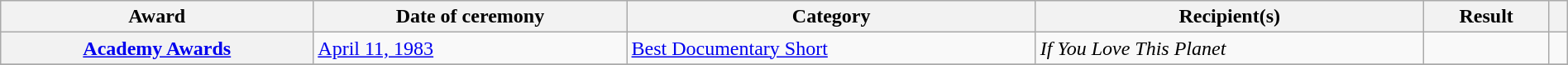<table class="wikitable sortable plainrowheaders" style="width: 100%;">
<tr>
<th scope="col">Award</th>
<th scope="col">Date of ceremony</th>
<th scope="col">Category</th>
<th scope="col">Recipient(s)</th>
<th scope="col">Result</th>
<th scope="col" class="unsortable"></th>
</tr>
<tr>
<th rowspan="1" scope="row"><a href='#'>Academy Awards</a></th>
<td><a href='#'>April 11, 1983</a></td>
<td><a href='#'>Best Documentary Short</a></td>
<td><em>If You Love This Planet</em></td>
<td></td>
<td></td>
</tr>
<tr>
</tr>
</table>
